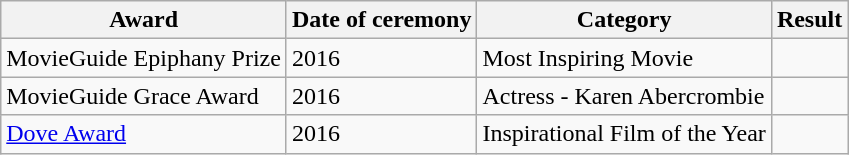<table class="wikitable">
<tr>
<th>Award</th>
<th>Date of ceremony</th>
<th>Category</th>
<th>Result</th>
</tr>
<tr>
<td>MovieGuide Epiphany Prize</td>
<td>2016</td>
<td>Most Inspiring Movie</td>
<td></td>
</tr>
<tr>
<td>MovieGuide Grace Award</td>
<td>2016</td>
<td>Actress - Karen Abercrombie</td>
<td> </td>
</tr>
<tr>
<td><a href='#'>Dove Award</a></td>
<td>2016</td>
<td>Inspirational Film of the Year</td>
<td></td>
</tr>
</table>
